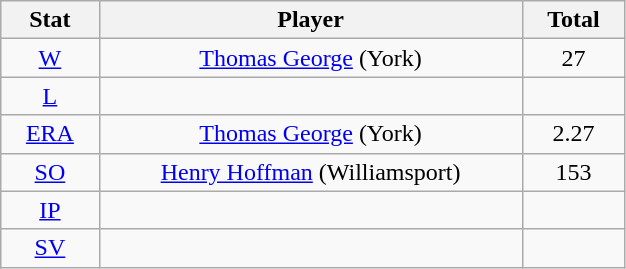<table class="wikitable" width="33%" style="text-align:center;">
<tr>
<th width="5%">Stat</th>
<th width="30%">Player</th>
<th width="5%">Total</th>
</tr>
<tr>
<td><a href='#'>W</a></td>
<td><a href='#'>Thomas George</a> (York)</td>
<td>27</td>
</tr>
<tr>
<td><a href='#'>L</a></td>
<td></td>
<td></td>
</tr>
<tr>
<td><a href='#'>ERA</a></td>
<td><a href='#'>Thomas George</a> (York)</td>
<td>2.27</td>
</tr>
<tr>
<td><a href='#'>SO</a></td>
<td><a href='#'>Henry Hoffman</a> (Williamsport)</td>
<td>153</td>
</tr>
<tr>
<td><a href='#'>IP</a></td>
<td></td>
<td></td>
</tr>
<tr>
<td><a href='#'>SV</a></td>
<td></td>
<td></td>
</tr>
</table>
